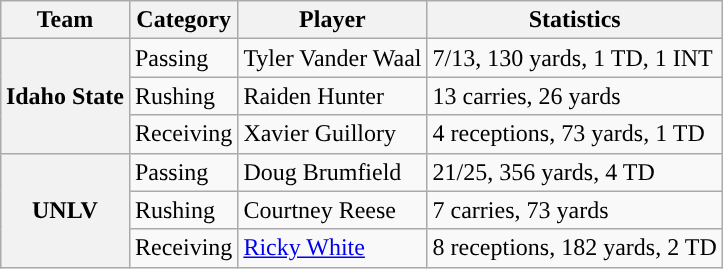<table class="wikitable" style="float:right">
<tr>
<th>Team</th>
<th>Category</th>
<th>Player</th>
<th>Statistics</th>
</tr>
<tr>
<th rowspan=3>Idaho State</th>
<td>Passing</td>
<td>Tyler Vander Waal</td>
<td>7/13, 130 yards, 1 TD, 1 INT</td>
</tr>
<tr>
<td>Rushing</td>
<td>Raiden Hunter</td>
<td>13 carries, 26 yards</td>
</tr>
<tr>
<td>Receiving</td>
<td>Xavier Guillory</td>
<td>4 receptions, 73 yards, 1 TD</td>
</tr>
<tr>
<th rowspan=3>UNLV</th>
<td>Passing</td>
<td>Doug Brumfield</td>
<td>21/25, 356 yards, 4 TD</td>
</tr>
<tr>
<td>Rushing</td>
<td>Courtney Reese</td>
<td>7 carries, 73 yards</td>
</tr>
<tr>
<td>Receiving</td>
<td><a href='#'>Ricky White</a></td>
<td>8 receptions, 182 yards, 2 TD</td>
</tr>
</table>
